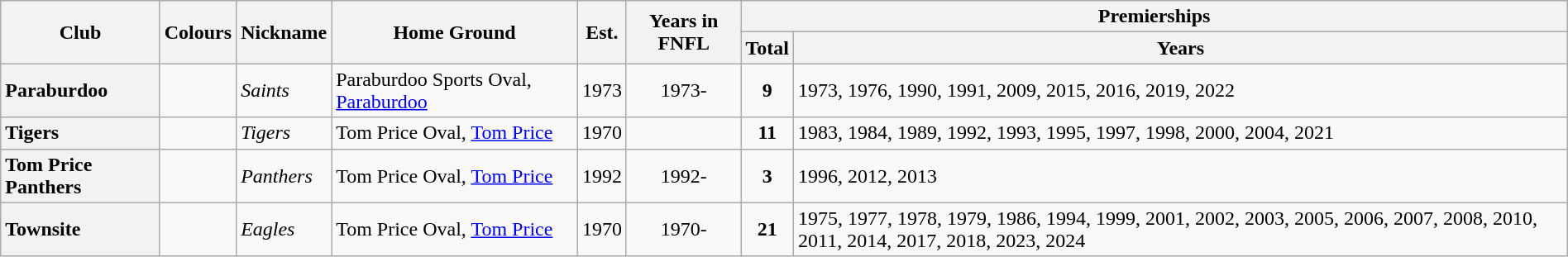<table class="wikitable sortable" style="text-align:center; width:100%">
<tr>
<th rowspan="2">Club</th>
<th rowspan="2">Colours</th>
<th rowspan="2">Nickname</th>
<th rowspan="2">Home Ground</th>
<th rowspan="2">Est.</th>
<th rowspan="2">Years in FNFL</th>
<th colspan="2">Premierships</th>
</tr>
<tr>
<th>Total</th>
<th>Years</th>
</tr>
<tr>
<th style="text-align:left">Paraburdoo</th>
<td></td>
<td align="left"><em>Saints</em></td>
<td align="left">Paraburdoo Sports Oval, <a href='#'>Paraburdoo</a></td>
<td>1973</td>
<td>1973-</td>
<td><strong>9</strong></td>
<td align="left">1973, 1976, 1990, 1991, 2009, 2015, 2016, 2019, 2022</td>
</tr>
<tr>
<th style="text-align:left">Tigers</th>
<td></td>
<td align="left"><em>Tigers</em></td>
<td align="left">Tom Price Oval, <a href='#'>Tom Price</a></td>
<td>1970</td>
<td></td>
<td><strong>11</strong></td>
<td align="left">1983, 1984, 1989, 1992, 1993, 1995, 1997, 1998, 2000, 2004, 2021</td>
</tr>
<tr>
<th style="text-align:left">Tom Price Panthers</th>
<td></td>
<td align="left"><em>Panthers</em></td>
<td align="left">Tom Price Oval, <a href='#'>Tom Price</a></td>
<td>1992</td>
<td>1992-</td>
<td><strong>3</strong></td>
<td align="left">1996, 2012, 2013</td>
</tr>
<tr>
<th style="text-align:left">Townsite</th>
<td></td>
<td align="left"><em>Eagles</em></td>
<td align="left">Tom Price Oval, <a href='#'>Tom Price</a></td>
<td>1970</td>
<td>1970-</td>
<td><strong>21</strong></td>
<td align="left">1975, 1977, 1978, 1979, 1986, 1994, 1999, 2001, 2002, 2003, 2005, 2006, 2007, 2008, 2010, 2011, 2014, 2017, 2018, 2023, 2024</td>
</tr>
</table>
